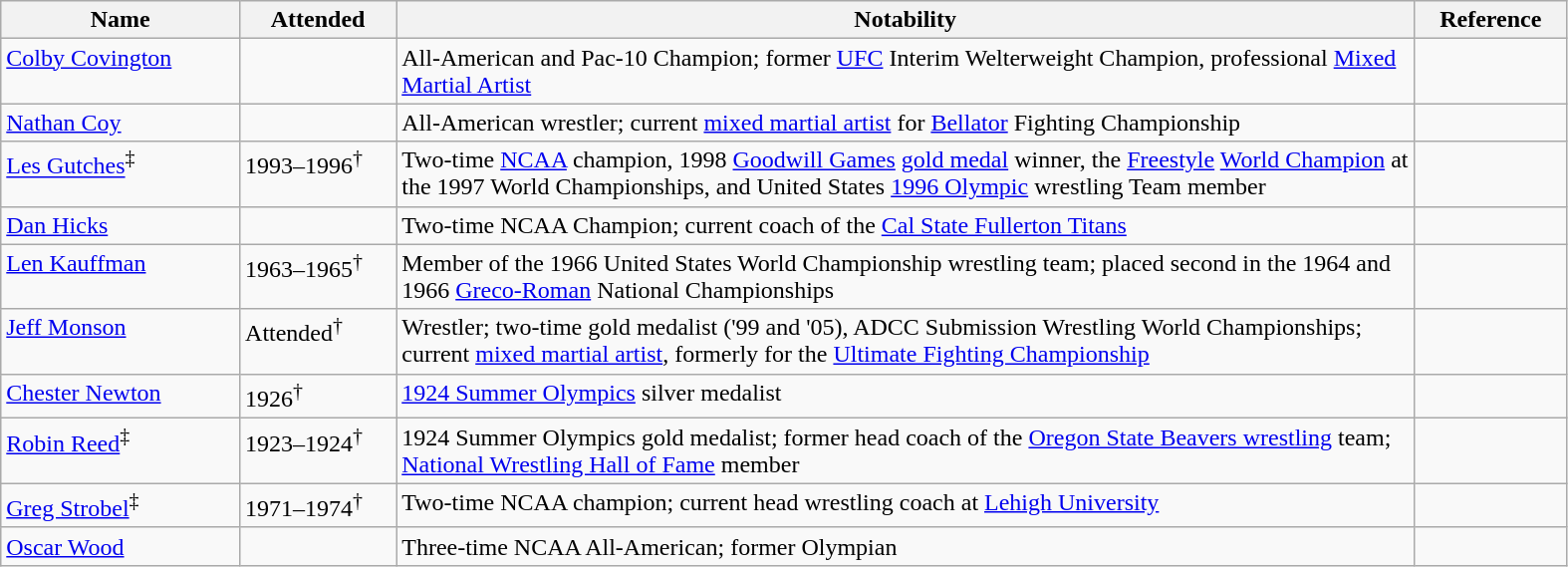<table class="wikitable sortable" style="width:83%">
<tr>
<th width="*">Name</th>
<th width="10%">Attended</th>
<th width="65%">Notability</th>
<th width="*">Reference</th>
</tr>
<tr valign="top">
<td><a href='#'>Colby Covington</a></td>
<td></td>
<td>All-American and Pac-10 Champion; former <a href='#'>UFC</a> Interim Welterweight Champion, professional <a href='#'>Mixed Martial Artist</a></td>
<td></td>
</tr>
<tr valign="top">
<td><a href='#'>Nathan Coy</a></td>
<td></td>
<td>All-American wrestler; current <a href='#'>mixed martial artist</a> for <a href='#'>Bellator</a> Fighting Championship</td>
<td></td>
</tr>
<tr valign="top">
<td><a href='#'>Les Gutches</a><sup>‡</sup></td>
<td>1993–1996<sup>†</sup></td>
<td>Two-time <a href='#'>NCAA</a> champion, 1998 <a href='#'>Goodwill Games</a> <a href='#'>gold medal</a> winner, the <a href='#'>Freestyle</a> <a href='#'>World Champion</a> at the 1997 World Championships, and United States <a href='#'>1996 Olympic</a> wrestling Team member</td>
<td></td>
</tr>
<tr valign="top">
<td><a href='#'>Dan Hicks</a></td>
<td></td>
<td>Two-time NCAA Champion; current coach of the <a href='#'>Cal State Fullerton Titans</a></td>
<td></td>
</tr>
<tr valign="top">
<td><a href='#'>Len Kauffman</a></td>
<td>1963–1965<sup>†</sup></td>
<td>Member of the 1966 United States World Championship wrestling team; placed second in the 1964 and 1966 <a href='#'>Greco-Roman</a> National Championships</td>
<td></td>
</tr>
<tr valign="top">
<td><a href='#'>Jeff Monson</a></td>
<td>Attended<sup>†</sup></td>
<td>Wrestler; two-time gold medalist ('99 and '05), ADCC Submission Wrestling World Championships; current <a href='#'>mixed martial artist</a>, formerly for the <a href='#'>Ultimate Fighting Championship</a></td>
<td></td>
</tr>
<tr valign="top">
<td><a href='#'>Chester Newton</a></td>
<td>1926<sup>†</sup></td>
<td><a href='#'>1924 Summer Olympics</a> silver medalist</td>
<td></td>
</tr>
<tr valign="top">
<td><a href='#'>Robin Reed</a><sup>‡</sup></td>
<td>1923–1924<sup>†</sup></td>
<td>1924 Summer Olympics gold medalist; former head coach of the <a href='#'>Oregon State Beavers wrestling</a> team; <a href='#'>National Wrestling Hall of Fame</a> member</td>
<td></td>
</tr>
<tr valign="top">
<td><a href='#'>Greg Strobel</a><sup>‡</sup></td>
<td>1971–1974<sup>†</sup></td>
<td>Two-time NCAA champion; current head wrestling coach at <a href='#'>Lehigh University</a></td>
<td></td>
</tr>
<tr valign="top">
<td><a href='#'>Oscar Wood</a></td>
<td></td>
<td>Three-time NCAA All-American; former Olympian</td>
<td></td>
</tr>
</table>
